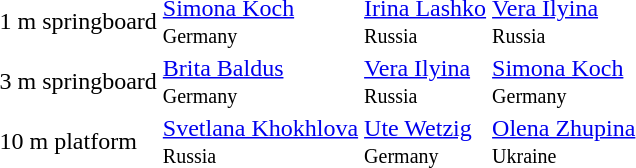<table>
<tr>
<td>1 m springboard</td>
<td> <a href='#'>Simona Koch</a><br><small>Germany</small></td>
<td> <a href='#'>Irina Lashko</a><br><small>Russia</small></td>
<td> <a href='#'>Vera Ilyina</a><br><small>Russia</small></td>
</tr>
<tr>
<td>3 m springboard</td>
<td> <a href='#'>Brita Baldus</a><br><small>Germany</small></td>
<td> <a href='#'>Vera Ilyina</a><br><small>Russia</small></td>
<td> <a href='#'>Simona Koch</a><br><small>Germany</small></td>
</tr>
<tr>
<td>10 m platform</td>
<td> <a href='#'>Svetlana Khokhlova</a><br><small>Russia</small></td>
<td> <a href='#'>Ute Wetzig</a><br><small>Germany</small></td>
<td> <a href='#'>Olena Zhupina</a><br><small>Ukraine</small></td>
</tr>
</table>
